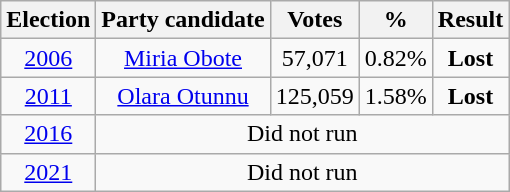<table class="wikitable" style="text-align:center">
<tr>
<th><strong>Election</strong></th>
<th>Party candidate</th>
<th><strong>Votes</strong></th>
<th><strong>%</strong></th>
<th><strong>Result</strong></th>
</tr>
<tr>
<td><a href='#'>2006</a></td>
<td><a href='#'>Miria Obote</a></td>
<td>57,071</td>
<td>0.82%</td>
<td><strong>Lost</strong> </td>
</tr>
<tr>
<td><a href='#'>2011</a></td>
<td><a href='#'>Olara Otunnu</a></td>
<td>125,059</td>
<td>1.58%</td>
<td><strong>Lost</strong> </td>
</tr>
<tr>
<td><a href='#'>2016</a></td>
<td colspan="4">Did not run</td>
</tr>
<tr>
<td><a href='#'>2021</a></td>
<td colspan="4">Did not run</td>
</tr>
</table>
